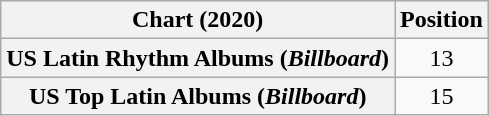<table class="wikitable sortable plainrowheaders" style="text-align:center">
<tr>
<th scope="col">Chart (2020)</th>
<th scope="col">Position</th>
</tr>
<tr>
<th scope="row">US Latin Rhythm Albums (<em>Billboard</em>)</th>
<td>13</td>
</tr>
<tr>
<th scope="row">US Top Latin Albums (<em>Billboard</em>)</th>
<td>15</td>
</tr>
</table>
